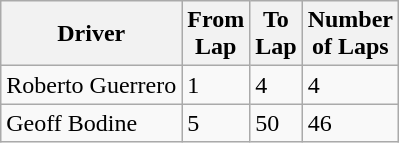<table class="wikitable">
<tr>
<th>Driver</th>
<th>From<br>Lap</th>
<th>To<br>Lap</th>
<th>Number<br>of Laps</th>
</tr>
<tr>
<td>Roberto Guerrero</td>
<td>1</td>
<td>4</td>
<td>4</td>
</tr>
<tr>
<td>Geoff Bodine</td>
<td>5</td>
<td>50</td>
<td>46</td>
</tr>
</table>
